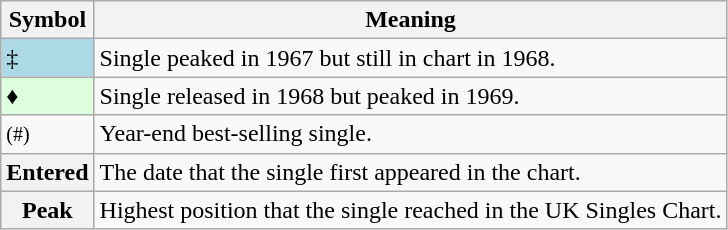<table Class="wikitable">
<tr>
<th>Symbol</th>
<th>Meaning</th>
</tr>
<tr>
<td bgcolor=lightblue>‡</td>
<td>Single peaked in 1967 but still in chart in 1968.</td>
</tr>
<tr>
<td bgcolor=#DDFFDD>♦</td>
<td>Single released in 1968 but peaked in 1969.</td>
</tr>
<tr>
<td><small>(#)</small></td>
<td>Year-end best-selling single.</td>
</tr>
<tr>
<th>Entered</th>
<td>The date that the single first appeared in the chart.</td>
</tr>
<tr>
<th>Peak</th>
<td>Highest position that the single reached in the UK Singles Chart.</td>
</tr>
</table>
